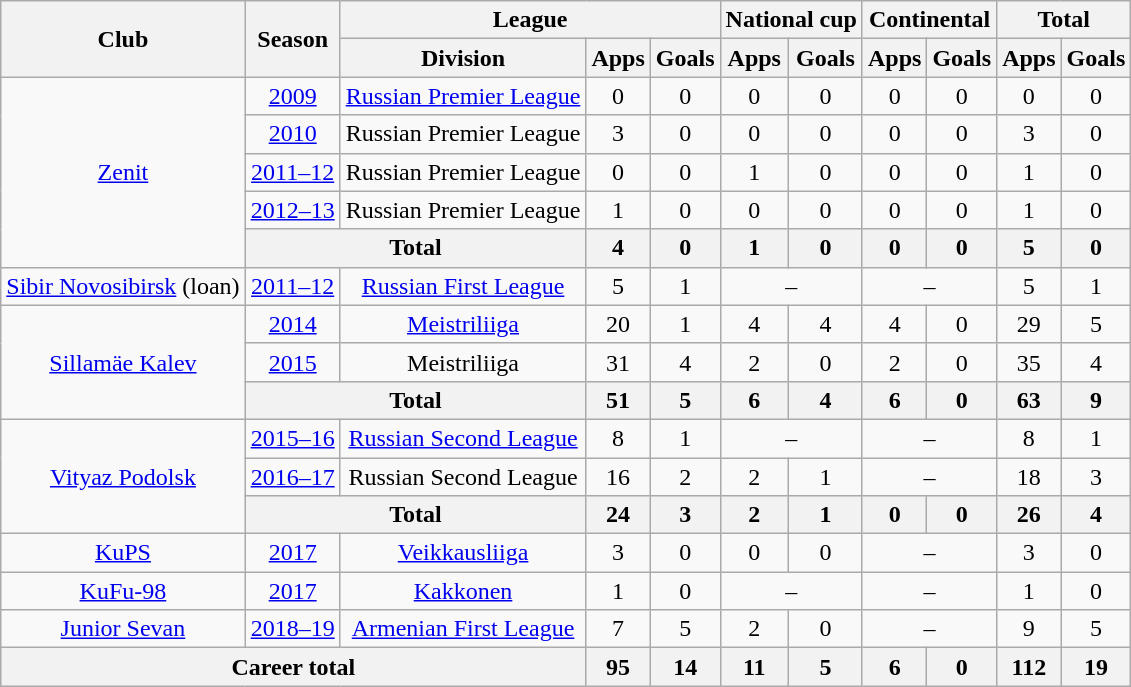<table class="wikitable" style="text-align:center">
<tr>
<th rowspan="2">Club</th>
<th rowspan="2">Season</th>
<th colspan="3">League</th>
<th colspan="2">National cup</th>
<th colspan="2">Continental</th>
<th colspan="2">Total</th>
</tr>
<tr>
<th>Division</th>
<th>Apps</th>
<th>Goals</th>
<th>Apps</th>
<th>Goals</th>
<th>Apps</th>
<th>Goals</th>
<th>Apps</th>
<th>Goals</th>
</tr>
<tr>
<td rowspan=5><a href='#'>Zenit</a></td>
<td><a href='#'>2009</a></td>
<td><a href='#'>Russian Premier League</a></td>
<td>0</td>
<td>0</td>
<td>0</td>
<td>0</td>
<td>0</td>
<td>0</td>
<td>0</td>
<td>0</td>
</tr>
<tr>
<td><a href='#'>2010</a></td>
<td>Russian Premier League</td>
<td>3</td>
<td>0</td>
<td>0</td>
<td>0</td>
<td>0</td>
<td>0</td>
<td>3</td>
<td>0</td>
</tr>
<tr>
<td><a href='#'>2011–12</a></td>
<td>Russian Premier League</td>
<td>0</td>
<td>0</td>
<td>1</td>
<td>0</td>
<td>0</td>
<td>0</td>
<td>1</td>
<td>0</td>
</tr>
<tr>
<td><a href='#'>2012–13</a></td>
<td>Russian Premier League</td>
<td>1</td>
<td>0</td>
<td>0</td>
<td>0</td>
<td>0</td>
<td>0</td>
<td>1</td>
<td>0</td>
</tr>
<tr>
<th colspan=2>Total</th>
<th>4</th>
<th>0</th>
<th>1</th>
<th>0</th>
<th>0</th>
<th>0</th>
<th>5</th>
<th>0</th>
</tr>
<tr>
<td><a href='#'>Sibir Novosibirsk</a> (loan)</td>
<td><a href='#'>2011–12</a></td>
<td><a href='#'>Russian First League</a></td>
<td>5</td>
<td>1</td>
<td colspan=2>–</td>
<td colspan=2>–</td>
<td>5</td>
<td>1</td>
</tr>
<tr>
<td rowspan=3><a href='#'>Sillamäe Kalev</a></td>
<td><a href='#'>2014</a></td>
<td><a href='#'>Meistriliiga</a></td>
<td>20</td>
<td>1</td>
<td>4</td>
<td>4</td>
<td>4</td>
<td>0</td>
<td>29</td>
<td>5</td>
</tr>
<tr>
<td><a href='#'>2015</a></td>
<td>Meistriliiga</td>
<td>31</td>
<td>4</td>
<td>2</td>
<td>0</td>
<td>2</td>
<td>0</td>
<td>35</td>
<td>4</td>
</tr>
<tr>
<th colspan=2>Total</th>
<th>51</th>
<th>5</th>
<th>6</th>
<th>4</th>
<th>6</th>
<th>0</th>
<th>63</th>
<th>9</th>
</tr>
<tr>
<td rowspan=3><a href='#'>Vityaz Podolsk</a></td>
<td><a href='#'>2015–16</a></td>
<td><a href='#'>Russian Second League</a></td>
<td>8</td>
<td>1</td>
<td colspan=2>–</td>
<td colspan=2>–</td>
<td>8</td>
<td>1</td>
</tr>
<tr>
<td><a href='#'>2016–17</a></td>
<td>Russian Second League</td>
<td>16</td>
<td>2</td>
<td>2</td>
<td>1</td>
<td colspan=2>–</td>
<td>18</td>
<td>3</td>
</tr>
<tr>
<th colspan=2>Total</th>
<th>24</th>
<th>3</th>
<th>2</th>
<th>1</th>
<th>0</th>
<th>0</th>
<th>26</th>
<th>4</th>
</tr>
<tr>
<td><a href='#'>KuPS</a></td>
<td><a href='#'>2017</a></td>
<td><a href='#'>Veikkausliiga</a></td>
<td>3</td>
<td>0</td>
<td>0</td>
<td>0</td>
<td colspan=2>–</td>
<td>3</td>
<td>0</td>
</tr>
<tr>
<td><a href='#'>KuFu-98</a></td>
<td><a href='#'>2017</a></td>
<td><a href='#'>Kakkonen</a></td>
<td>1</td>
<td>0</td>
<td colspan=2>–</td>
<td colspan=2>–</td>
<td>1</td>
<td>0</td>
</tr>
<tr>
<td><a href='#'>Junior Sevan</a></td>
<td><a href='#'>2018–19</a></td>
<td><a href='#'>Armenian First League</a></td>
<td>7</td>
<td>5</td>
<td>2</td>
<td>0</td>
<td colspan=2>–</td>
<td>9</td>
<td>5</td>
</tr>
<tr>
<th colspan="3">Career total</th>
<th>95</th>
<th>14</th>
<th>11</th>
<th>5</th>
<th>6</th>
<th>0</th>
<th>112</th>
<th>19</th>
</tr>
</table>
